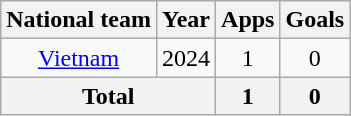<table class="wikitable" style="text-align: center;">
<tr>
<th>National team</th>
<th>Year</th>
<th>Apps</th>
<th>Goals</th>
</tr>
<tr>
<td><a href='#'>Vietnam</a></td>
<td>2024</td>
<td>1</td>
<td>0</td>
</tr>
<tr>
<th colspan="2">Total</th>
<th>1</th>
<th>0</th>
</tr>
</table>
